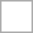<table style="border:solid 1px #aaa;" cellpadding="10" cellspacing="0">
<tr>
<td></td>
</tr>
</table>
